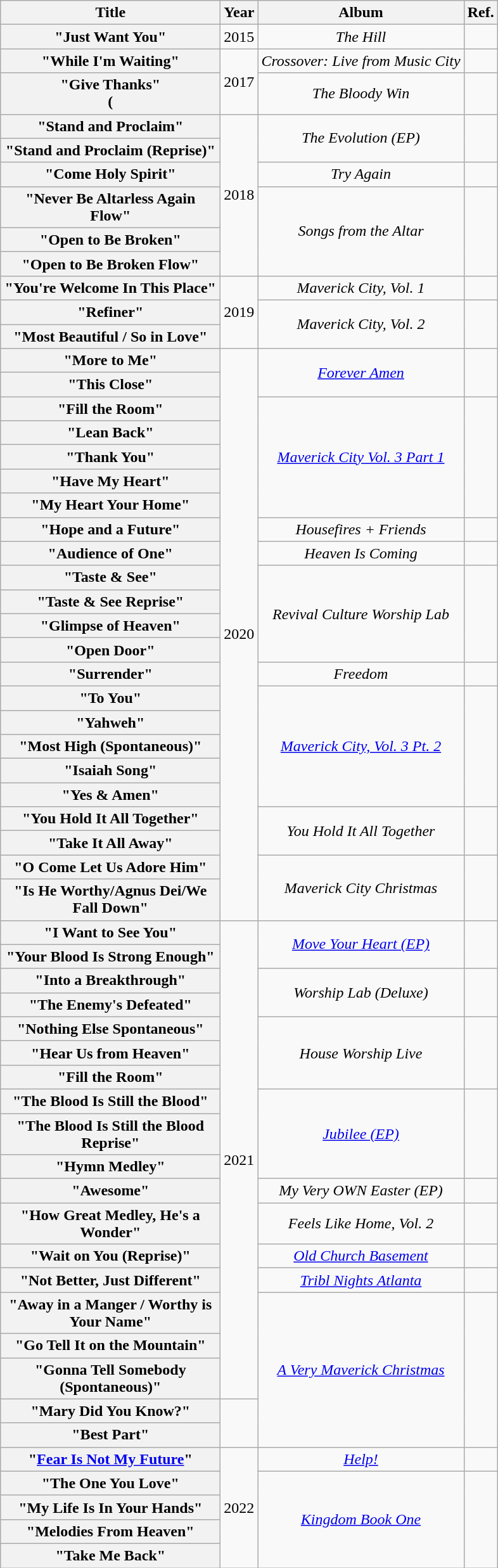<table class="wikitable plainrowheaders" style="text-align:center;">
<tr>
<th scope="col" style="width:14em;">Title</th>
<th scope="col">Year</th>
<th scope="col">Album</th>
<th scope="col">Ref.</th>
</tr>
<tr>
<th scope="row">"Just Want You"<br></th>
<td>2015</td>
<td><em>The Hill</em></td>
<td></td>
</tr>
<tr>
<th scope="row">"While I'm Waiting"<br></th>
<td rowspan="2">2017</td>
<td><em>Crossover: Live from Music City</em></td>
<td></td>
</tr>
<tr>
<th scope="row">"Give Thanks" <br>(</th>
<td><em>The Bloody Win</em></td>
<td></td>
</tr>
<tr>
<th scope="row">"Stand and Proclaim"<br></th>
<td rowspan="6">2018</td>
<td rowspan="2"><em>The Evolution (EP)</em></td>
<td rowspan="2"></td>
</tr>
<tr>
<th scope="row">"Stand and Proclaim (Reprise)"<br></th>
</tr>
<tr>
<th scope="row">"Come Holy Spirit" <br></th>
<td><em>Try Again</em></td>
<td></td>
</tr>
<tr>
<th scope="row">"Never Be Altarless Again Flow"<br></th>
<td rowspan="3"><em>Songs from the Altar</em></td>
<td rowspan="3"></td>
</tr>
<tr>
<th scope="row">"Open to Be Broken"<br></th>
</tr>
<tr>
<th scope="row">"Open to Be Broken Flow"<br></th>
</tr>
<tr>
<th scope="row">"You're Welcome In This Place"<br></th>
<td rowspan="3">2019</td>
<td><em>Maverick City, Vol. 1</em></td>
<td></td>
</tr>
<tr>
<th scope="row">"Refiner"<br></th>
<td rowspan="2"><em>Maverick City, Vol. 2</em></td>
<td rowspan="2"></td>
</tr>
<tr>
<th scope="row">"Most Beautiful / So in Love"<br></th>
</tr>
<tr>
<th scope="row">"More to Me"<br></th>
<td rowspan="23">2020</td>
<td rowspan="2"><em><a href='#'>Forever Amen</a></em></td>
<td rowspan="2"></td>
</tr>
<tr>
<th scope="row">"This Close"<br></th>
</tr>
<tr>
<th scope="row">"Fill the Room"<br></th>
<td rowspan="5"><em><a href='#'>Maverick City Vol. 3 Part 1</a></em></td>
<td rowspan="5"></td>
</tr>
<tr>
<th scope="row">"Lean Back"<br></th>
</tr>
<tr>
<th scope="row">"Thank You"<br></th>
</tr>
<tr>
<th scope="row">"Have My Heart"<br></th>
</tr>
<tr>
<th scope="row">"My Heart Your Home"<br></th>
</tr>
<tr>
<th scope="row">"Hope and a Future"<br></th>
<td><em>Housefires + Friends</em></td>
<td></td>
</tr>
<tr>
<th scope="row">"Audience of One"<br></th>
<td><em>Heaven Is Coming</em></td>
<td></td>
</tr>
<tr>
<th scope="row">"Taste & See"<br></th>
<td rowspan="4"><em>Revival Culture Worship Lab</em></td>
<td rowspan="4"></td>
</tr>
<tr>
<th scope="row">"Taste & See Reprise"<br></th>
</tr>
<tr>
<th scope="row">"Glimpse of Heaven"<br></th>
</tr>
<tr>
<th scope="row">"Open Door"<br></th>
</tr>
<tr>
<th scope="row">"Surrender"<br></th>
<td><em>Freedom</em></td>
<td></td>
</tr>
<tr>
<th scope="row">"To You"<br></th>
<td rowspan="5"><em><a href='#'>Maverick City, Vol. 3 Pt. 2</a></em></td>
<td rowspan="5"></td>
</tr>
<tr>
<th scope="row">"Yahweh"<br></th>
</tr>
<tr>
<th scope="row">"Most High (Spontaneous)"<br></th>
</tr>
<tr>
<th scope="row">"Isaiah Song"<br></th>
</tr>
<tr>
<th scope="row">"Yes & Amen"<br></th>
</tr>
<tr>
<th scope="row">"You Hold It All Together"<br></th>
<td rowspan="2"><em>You Hold It All Together</em></td>
<td rowspan="2"></td>
</tr>
<tr>
<th scope="row">"Take It All Away"<br></th>
</tr>
<tr>
<th scope="row">"O Come Let Us Adore Him"<br></th>
<td rowspan="2"><em>Maverick City Christmas</em></td>
<td rowspan="2"></td>
</tr>
<tr>
<th scope="row">"Is He Worthy/Agnus Dei/We Fall Down"<br></th>
</tr>
<tr>
<th scope="row">"I Want to See You"<br></th>
<td rowspan="17">2021</td>
<td rowspan="2"><em><a href='#'>Move Your Heart (EP)</a></em></td>
<td rowspan="2"></td>
</tr>
<tr>
<th scope="row">"Your Blood Is Strong Enough"<br></th>
</tr>
<tr>
<th scope="row">"Into a Breakthrough"<br></th>
<td rowspan="2"><em>Worship Lab (Deluxe)</em></td>
<td rowspan="2"></td>
</tr>
<tr>
<th scope="row">"The Enemy's Defeated"<br></th>
</tr>
<tr>
<th scope="row">"Nothing Else Spontaneous"<br></th>
<td rowspan="3"><em>House Worship Live</em></td>
<td rowspan="3"></td>
</tr>
<tr>
<th scope="row">"Hear Us from Heaven"<br></th>
</tr>
<tr>
<th scope="row">"Fill the Room"<br></th>
</tr>
<tr>
<th scope="row">"The Blood Is Still the Blood"<br></th>
<td rowspan="3"><em><a href='#'>Jubilee (EP)</a></em></td>
<td rowspan="3"></td>
</tr>
<tr>
<th scope="row">"The Blood Is Still the Blood Reprise"<br></th>
</tr>
<tr>
<th scope="row">"Hymn Medley"<br></th>
</tr>
<tr>
<th scope="row">"Awesome"<br></th>
<td><em>My Very OWN Easter (EP)</em></td>
<td></td>
</tr>
<tr>
<th scope="row">"How Great Medley, He's a Wonder"<br></th>
<td><em>Feels Like Home, Vol. 2</em></td>
<td></td>
</tr>
<tr>
<th scope="row">"Wait on You (Reprise)"<br></th>
<td><em><a href='#'>Old Church Basement</a></em></td>
<td></td>
</tr>
<tr>
<th scope="row">"Not Better, Just Different"<br></th>
<td><em><a href='#'>Tribl Nights Atlanta</a></em></td>
<td></td>
</tr>
<tr>
<th scope="row">"Away in a Manger / Worthy is Your Name"<br></th>
<td rowspan="5"><em><a href='#'>A Very Maverick Christmas</a></em></td>
<td rowspan="5"></td>
</tr>
<tr>
<th scope="row">"Go Tell It on the Mountain"<br></th>
</tr>
<tr>
<th scope="row">"Gonna Tell Somebody (Spontaneous)"<br></th>
</tr>
<tr>
<th scope="row">"Mary Did You Know?"<br></th>
</tr>
<tr>
<th scope="row">"Best Part"<br></th>
</tr>
<tr>
<th scope="row">"<a href='#'>Fear Is Not My Future</a>"<br></th>
<td rowspan="8">2022</td>
<td><em><a href='#'>Help!</a></em></td>
<td></td>
</tr>
<tr>
<th scope="row">"The One You Love"<br></th>
<td rowspan="4"><em><a href='#'>Kingdom Book One</a></em></td>
<td rowspan="4"></td>
</tr>
<tr>
<th scope="row">"My Life Is In Your Hands"<br></th>
</tr>
<tr>
<th scope="row">"Melodies From Heaven"<br></th>
</tr>
<tr>
<th scope="row">"Take Me Back"<br></th>
</tr>
</table>
